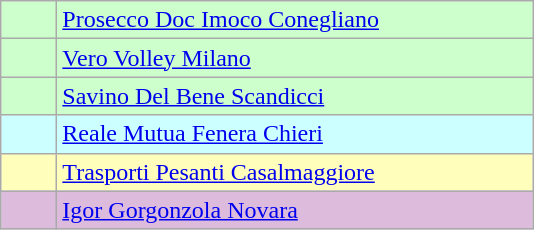<table class="wikitable" style="text-align: center;">
<tr bgcolor=#ccffcc>
<td width=30></td>
<td width=310 align=left><a href='#'>Prosecco Doc Imoco Conegliano</a></td>
</tr>
<tr bgcolor=#ccffcc>
<td></td>
<td align=left><a href='#'>Vero Volley Milano</a></td>
</tr>
<tr bgcolor=#ccffcc>
<td></td>
<td align=left><a href='#'>Savino Del Bene Scandicci</a></td>
</tr>
<tr bgcolor=#ccffff>
<td></td>
<td align=left><a href='#'>Reale Mutua Fenera Chieri</a></td>
</tr>
<tr bgcolor=#ffffbb>
<td></td>
<td align=left><a href='#'>Trasporti Pesanti Casalmaggiore</a></td>
</tr>
<tr bgcolor=#ddbbdd>
<td></td>
<td align=left><a href='#'>Igor Gorgonzola Novara</a></td>
</tr>
</table>
